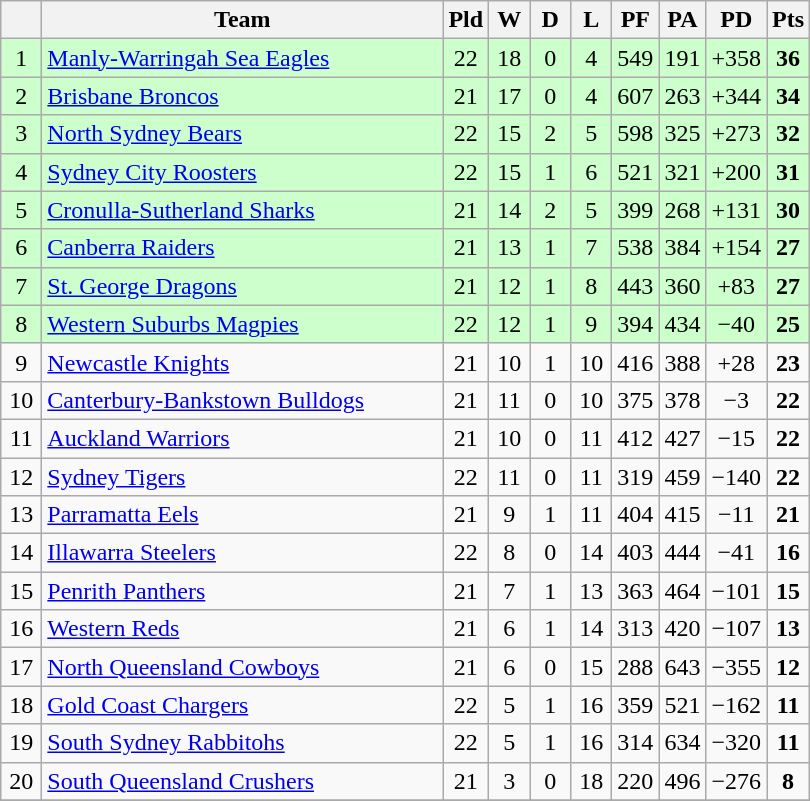<table class="wikitable" style="text-align:center;">
<tr>
<th width=20 abbr="Position×"></th>
<th width=260>Team</th>
<th width=20 abbr="Played">Pld</th>
<th width=20 abbr="Won">W</th>
<th width=20 abbr="Drawn">D</th>
<th width=20 abbr="Lost">L</th>
<th width=20 abbr="Points for">PF</th>
<th width=20 abbr="Points against">PA</th>
<th width=20 abbr="Points difference">PD</th>
<th width=20 abbr="Points">Pts</th>
</tr>
<tr style="background: #ccffcc;">
<td>1</td>
<td style="text-align:left;"> <a href='#'>Manly-Warringah Sea Eagles</a></td>
<td>22</td>
<td>18</td>
<td>0</td>
<td>4</td>
<td>549</td>
<td>191</td>
<td>+358</td>
<td><strong>36</strong></td>
</tr>
<tr style="background: #ccffcc;">
<td>2</td>
<td style="text-align:left;"> <a href='#'>Brisbane Broncos</a></td>
<td>21</td>
<td>17</td>
<td>0</td>
<td>4</td>
<td>607</td>
<td>263</td>
<td>+344</td>
<td><strong>34</strong></td>
</tr>
<tr style="background: #ccffcc;">
<td>3</td>
<td style="text-align:left;"> <a href='#'>North Sydney Bears</a></td>
<td>22</td>
<td>15</td>
<td>2</td>
<td>5</td>
<td>598</td>
<td>325</td>
<td>+273</td>
<td><strong>32</strong></td>
</tr>
<tr style="background: #ccffcc;">
<td>4</td>
<td style="text-align:left;"> <a href='#'>Sydney City Roosters</a></td>
<td>22</td>
<td>15</td>
<td>1</td>
<td>6</td>
<td>521</td>
<td>321</td>
<td>+200</td>
<td><strong>31</strong></td>
</tr>
<tr style="background: #ccffcc;">
<td>5</td>
<td style="text-align:left;"> <a href='#'>Cronulla-Sutherland Sharks</a></td>
<td>21</td>
<td>14</td>
<td>2</td>
<td>5</td>
<td>399</td>
<td>268</td>
<td>+131</td>
<td><strong>30</strong></td>
</tr>
<tr style="background: #ccffcc;">
<td>6</td>
<td style="text-align:left;"> <a href='#'>Canberra Raiders</a></td>
<td>21</td>
<td>13</td>
<td>1</td>
<td>7</td>
<td>538</td>
<td>384</td>
<td>+154</td>
<td><strong>27</strong></td>
</tr>
<tr style="background: #ccffcc;">
<td>7</td>
<td style="text-align:left;"> <a href='#'>St. George Dragons</a></td>
<td>21</td>
<td>12</td>
<td>1</td>
<td>8</td>
<td>443</td>
<td>360</td>
<td>+83</td>
<td><strong>27</strong></td>
</tr>
<tr style="background: #ccffcc;">
<td>8</td>
<td style="text-align:left;"> <a href='#'>Western Suburbs Magpies</a></td>
<td>22</td>
<td>12</td>
<td>1</td>
<td>9</td>
<td>394</td>
<td>434</td>
<td>−40</td>
<td><strong>25</strong></td>
</tr>
<tr>
<td>9</td>
<td style="text-align:left;"> <a href='#'>Newcastle Knights</a></td>
<td>21</td>
<td>10</td>
<td>1</td>
<td>10</td>
<td>416</td>
<td>388</td>
<td>+28</td>
<td><strong>23</strong></td>
</tr>
<tr>
<td>10</td>
<td style="text-align:left;"> <a href='#'>Canterbury-Bankstown Bulldogs</a></td>
<td>21</td>
<td>11</td>
<td>0</td>
<td>10</td>
<td>375</td>
<td>378</td>
<td>−3</td>
<td><strong>22</strong></td>
</tr>
<tr>
<td>11</td>
<td style="text-align:left;"> <a href='#'>Auckland Warriors</a></td>
<td>21</td>
<td>10</td>
<td>0</td>
<td>11</td>
<td>412</td>
<td>427</td>
<td>−15</td>
<td><strong>22</strong></td>
</tr>
<tr>
<td>12</td>
<td style="text-align:left;"> <a href='#'>Sydney Tigers</a></td>
<td>22</td>
<td>11</td>
<td>0</td>
<td>11</td>
<td>319</td>
<td>459</td>
<td>−140</td>
<td><strong>22</strong></td>
</tr>
<tr>
<td>13</td>
<td style="text-align:left;"> <a href='#'>Parramatta Eels</a></td>
<td>21</td>
<td>9</td>
<td>1</td>
<td>11</td>
<td>404</td>
<td>415</td>
<td>−11</td>
<td><strong>21</strong></td>
</tr>
<tr>
<td>14</td>
<td style="text-align:left;"> <a href='#'>Illawarra Steelers</a></td>
<td>22</td>
<td>8</td>
<td>0</td>
<td>14</td>
<td>403</td>
<td>444</td>
<td>−41</td>
<td><strong>16</strong></td>
</tr>
<tr>
<td>15</td>
<td style="text-align:left;"> <a href='#'>Penrith Panthers</a></td>
<td>21</td>
<td>7</td>
<td>1</td>
<td>13</td>
<td>363</td>
<td>464</td>
<td>−101</td>
<td><strong>15</strong></td>
</tr>
<tr>
<td>16</td>
<td style="text-align:left;"> <a href='#'>Western Reds</a></td>
<td>21</td>
<td>6</td>
<td>1</td>
<td>14</td>
<td>313</td>
<td>420</td>
<td>−107</td>
<td><strong>13</strong></td>
</tr>
<tr>
<td>17</td>
<td style="text-align:left;"> <a href='#'>North Queensland Cowboys</a></td>
<td>21</td>
<td>6</td>
<td>0</td>
<td>15</td>
<td>288</td>
<td>643</td>
<td>−355</td>
<td><strong>12</strong></td>
</tr>
<tr>
<td>18</td>
<td style="text-align:left;"> <a href='#'>Gold Coast Chargers</a></td>
<td>22</td>
<td>5</td>
<td>1</td>
<td>16</td>
<td>359</td>
<td>521</td>
<td>−162</td>
<td><strong>11</strong></td>
</tr>
<tr>
<td>19</td>
<td style="text-align:left;"> <a href='#'>South Sydney Rabbitohs</a></td>
<td>22</td>
<td>5</td>
<td>1</td>
<td>16</td>
<td>314</td>
<td>634</td>
<td>−320</td>
<td><strong>11</strong></td>
</tr>
<tr>
<td>20</td>
<td style="text-align:left;"> <a href='#'>South Queensland Crushers</a></td>
<td>21</td>
<td>3</td>
<td>0</td>
<td>18</td>
<td>220</td>
<td>496</td>
<td>−276</td>
<td><strong>8</strong></td>
</tr>
<tr>
</tr>
</table>
